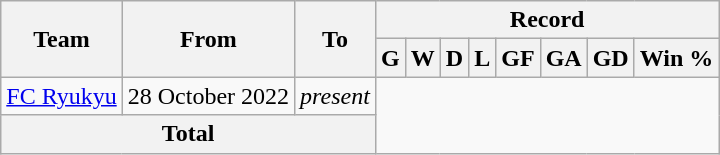<table class="wikitable" style="text-align: left">
<tr>
<th rowspan="2">Team</th>
<th rowspan="2">From</th>
<th rowspan="2">To</th>
<th colspan="8">Record</th>
</tr>
<tr>
<th>G</th>
<th>W</th>
<th>D</th>
<th>L</th>
<th>GF</th>
<th>GA</th>
<th>GD</th>
<th>Win %</th>
</tr>
<tr>
<td><a href='#'>FC Ryukyu</a></td>
<td>28 October 2022</td>
<td><em>present</em><br></td>
</tr>
<tr>
<th colspan="3">Total<br></th>
</tr>
</table>
